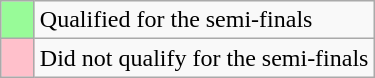<table class="wikitable">
<tr>
<td width=15px bgcolor="#98fb98"></td>
<td>Qualified for the semi-finals</td>
</tr>
<tr>
<td width=15px bgcolor=pink></td>
<td>Did not qualify for the semi-finals</td>
</tr>
</table>
